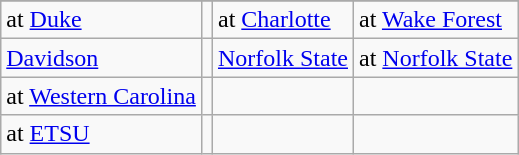<table class="wikitable">
<tr>
</tr>
<tr>
<td>at <a href='#'>Duke</a></td>
<td></td>
<td>at <a href='#'>Charlotte</a></td>
<td>at <a href='#'>Wake Forest</a></td>
</tr>
<tr>
<td><a href='#'>Davidson</a></td>
<td></td>
<td><a href='#'>Norfolk State</a></td>
<td>at <a href='#'>Norfolk State</a></td>
</tr>
<tr>
<td>at <a href='#'>Western Carolina</a></td>
<td></td>
<td></td>
<td></td>
</tr>
<tr>
<td>at <a href='#'>ETSU</a></td>
<td></td>
<td></td>
<td></td>
</tr>
</table>
